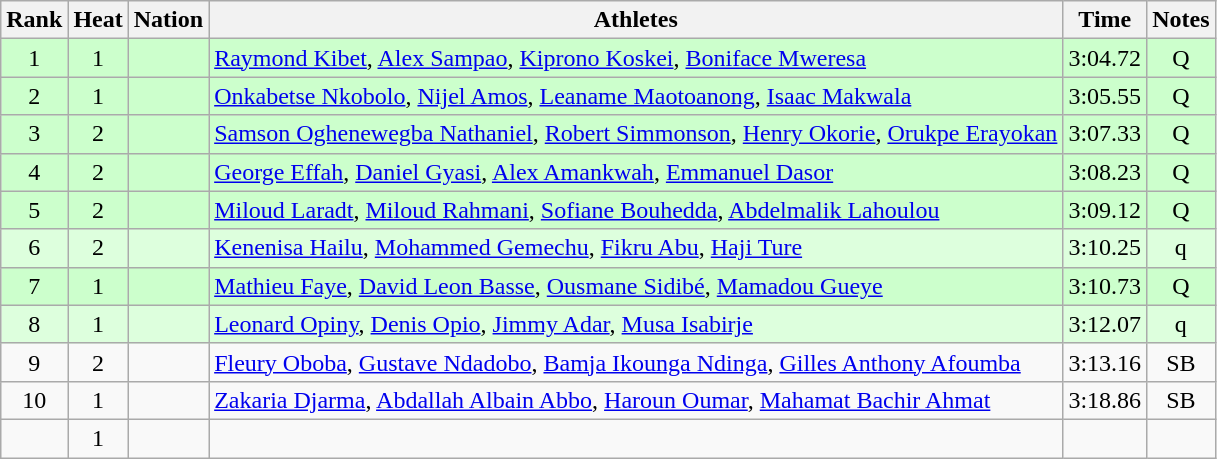<table class="wikitable sortable" style="text-align:center">
<tr>
<th>Rank</th>
<th>Heat</th>
<th>Nation</th>
<th>Athletes</th>
<th>Time</th>
<th>Notes</th>
</tr>
<tr bgcolor=ccffcc>
<td>1</td>
<td>1</td>
<td align=left></td>
<td align=left><a href='#'>Raymond Kibet</a>, <a href='#'>Alex Sampao</a>, <a href='#'>Kiprono Koskei</a>, <a href='#'>Boniface Mweresa</a></td>
<td>3:04.72</td>
<td>Q</td>
</tr>
<tr bgcolor=ccffcc>
<td>2</td>
<td>1</td>
<td align=left></td>
<td align=left><a href='#'>Onkabetse Nkobolo</a>, <a href='#'>Nijel Amos</a>, <a href='#'>Leaname Maotoanong</a>, <a href='#'>Isaac Makwala</a></td>
<td>3:05.55</td>
<td>Q</td>
</tr>
<tr bgcolor=ccffcc>
<td>3</td>
<td>2</td>
<td align=left></td>
<td align=left><a href='#'>Samson Oghenewegba Nathaniel</a>, <a href='#'>Robert Simmonson</a>, <a href='#'>Henry Okorie</a>, <a href='#'>Orukpe Erayokan</a></td>
<td>3:07.33</td>
<td>Q</td>
</tr>
<tr bgcolor=ccffcc>
<td>4</td>
<td>2</td>
<td align=left></td>
<td align=left><a href='#'>George Effah</a>, <a href='#'>Daniel Gyasi</a>, <a href='#'>Alex Amankwah</a>, <a href='#'>Emmanuel Dasor</a></td>
<td>3:08.23</td>
<td>Q</td>
</tr>
<tr bgcolor=ccffcc>
<td>5</td>
<td>2</td>
<td align=left></td>
<td align=left><a href='#'>Miloud Laradt</a>, <a href='#'>Miloud Rahmani</a>, <a href='#'>Sofiane Bouhedda</a>, <a href='#'>Abdelmalik Lahoulou</a></td>
<td>3:09.12</td>
<td>Q</td>
</tr>
<tr bgcolor=ddffdd>
<td>6</td>
<td>2</td>
<td align=left></td>
<td align=left><a href='#'>Kenenisa Hailu</a>, <a href='#'>Mohammed Gemechu</a>, <a href='#'>Fikru Abu</a>, <a href='#'>Haji Ture</a></td>
<td>3:10.25</td>
<td>q</td>
</tr>
<tr bgcolor=ccffcc>
<td>7</td>
<td>1</td>
<td align=left></td>
<td align=left><a href='#'>Mathieu Faye</a>, <a href='#'>David Leon Basse</a>, <a href='#'>Ousmane Sidibé</a>, <a href='#'>Mamadou Gueye</a></td>
<td>3:10.73</td>
<td>Q</td>
</tr>
<tr bgcolor=ddffdd>
<td>8</td>
<td>1</td>
<td align=left></td>
<td align=left><a href='#'>Leonard Opiny</a>, <a href='#'>Denis Opio</a>, <a href='#'>Jimmy Adar</a>, <a href='#'>Musa Isabirje</a></td>
<td>3:12.07</td>
<td>q</td>
</tr>
<tr>
<td>9</td>
<td>2</td>
<td align=left></td>
<td align=left><a href='#'>Fleury Oboba</a>, <a href='#'>Gustave Ndadobo</a>, <a href='#'>Bamja Ikounga Ndinga</a>, <a href='#'>Gilles Anthony Afoumba</a></td>
<td>3:13.16</td>
<td>SB</td>
</tr>
<tr>
<td>10</td>
<td>1</td>
<td align=left></td>
<td align=left><a href='#'>Zakaria Djarma</a>, <a href='#'>Abdallah Albain Abbo</a>, <a href='#'>Haroun Oumar</a>, <a href='#'>Mahamat Bachir Ahmat</a></td>
<td>3:18.86</td>
<td>SB</td>
</tr>
<tr>
<td></td>
<td>1</td>
<td align=left></td>
<td align=left></td>
<td></td>
<td></td>
</tr>
</table>
